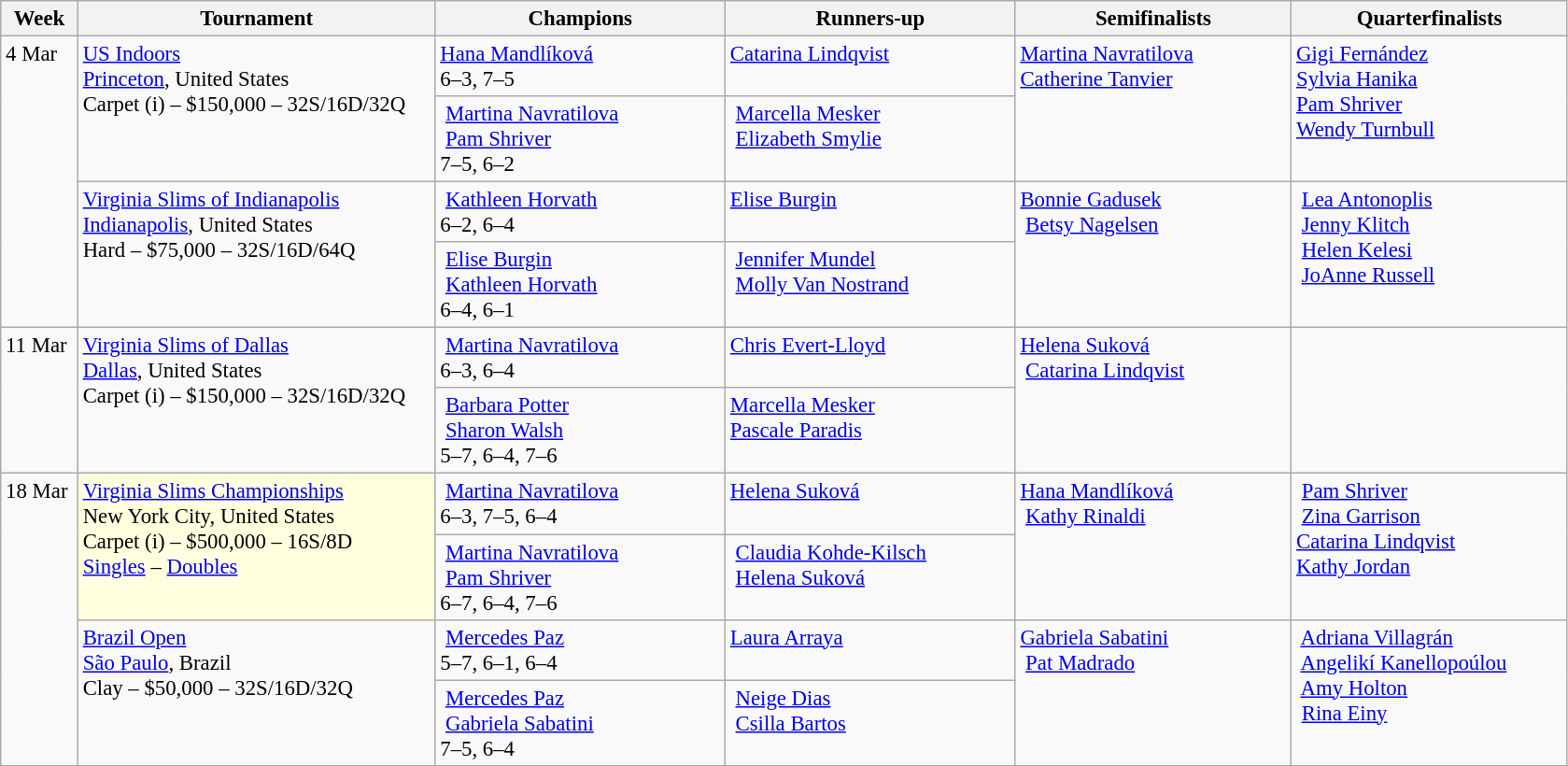<table class=wikitable style=font-size:95%>
<tr>
<th style="width:48px;">Week</th>
<th style="width:248px;">Tournament</th>
<th style="width:200px;">Champions</th>
<th style="width:200px;">Runners-up</th>
<th style="width:190px;">Semifinalists</th>
<th style="width:190px;">Quarterfinalists</th>
</tr>
<tr valign=top>
<td rowspan=4>4 Mar</td>
<td rowspan=2><a href='#'>US Indoors</a><br> <a href='#'>Princeton</a>, United States <br>Carpet (i) – $150,000 – 32S/16D/32Q</td>
<td> <a href='#'>Hana Mandlíková</a> <br>6–3, 7–5</td>
<td> <a href='#'>Catarina Lindqvist</a></td>
<td rowspan=2> <a href='#'>Martina Navratilova</a> <br> <a href='#'>Catherine Tanvier</a> <br></td>
<td rowspan=2> <a href='#'>Gigi Fernández</a> <br> <a href='#'>Sylvia Hanika</a><br>  <a href='#'>Pam Shriver</a> <br> <a href='#'>Wendy Turnbull</a><br></td>
</tr>
<tr valign="top">
<td> <a href='#'>Martina Navratilova</a><br> <a href='#'>Pam Shriver</a> <br>7–5, 6–2</td>
<td> <a href='#'>Marcella Mesker</a><br> <a href='#'>Elizabeth Smylie</a></td>
</tr>
<tr valign="top">
<td rowspan=2><a href='#'>Virginia Slims of Indianapolis</a><br> <a href='#'>Indianapolis</a>, United States<br>Hard – $75,000 – 32S/16D/64Q</td>
<td> <a href='#'>Kathleen Horvath</a><br>6–2, 6–4</td>
<td> <a href='#'>Elise Burgin</a></td>
<td rowspan=2> <a href='#'>Bonnie Gadusek</a><br> <a href='#'>Betsy Nagelsen</a></td>
<td rowspan=2> <a href='#'>Lea Antonoplis</a><br> <a href='#'>Jenny Klitch</a><br> <a href='#'>Helen Kelesi</a><br> <a href='#'>JoAnne Russell</a></td>
</tr>
<tr valign="top">
<td> <a href='#'>Elise Burgin</a><br> <a href='#'>Kathleen Horvath</a><br>6–4, 6–1</td>
<td> <a href='#'>Jennifer Mundel</a><br> <a href='#'>Molly Van Nostrand</a></td>
</tr>
<tr valign="top">
<td rowspan=2>11 Mar</td>
<td rowspan=2><a href='#'>Virginia Slims of Dallas</a><br> <a href='#'>Dallas</a>, United States<br>Carpet (i) – $150,000 – 32S/16D/32Q</td>
<td> <a href='#'>Martina Navratilova</a><br>6–3, 6–4</td>
<td> <a href='#'>Chris Evert-Lloyd</a></td>
<td rowspan=2> <a href='#'>Helena Suková</a><br> <a href='#'>Catarina Lindqvist</a></td>
<td rowspan=2></td>
</tr>
<tr valign="top">
<td> <a href='#'>Barbara Potter</a><br> <a href='#'>Sharon Walsh</a><br> 5–7, 6–4, 7–6</td>
<td> <a href='#'>Marcella Mesker</a> <br> <a href='#'>Pascale Paradis</a></td>
</tr>
<tr valign="top">
<td rowspan=4>18 Mar</td>
<td rowspan=2 bgcolor=lightyellow><a href='#'>Virginia Slims Championships</a><br> New York City, United States<br>Carpet (i) – $500,000 – 16S/8D <br><a href='#'>Singles</a> – <a href='#'>Doubles</a></td>
<td> <a href='#'>Martina Navratilova</a><br>6–3, 7–5, 6–4</td>
<td> <a href='#'>Helena Suková</a></td>
<td rowspan=2> <a href='#'>Hana Mandlíková</a><br> <a href='#'>Kathy Rinaldi</a><br></td>
<td rowspan=2> <a href='#'>Pam Shriver</a><br> <a href='#'>Zina Garrison</a><br>  <a href='#'>Catarina Lindqvist</a> <br> <a href='#'>Kathy Jordan</a><br></td>
</tr>
<tr valign="top">
<td> <a href='#'>Martina Navratilova</a><br> <a href='#'>Pam Shriver</a><br> 6–7, 6–4, 7–6</td>
<td> <a href='#'>Claudia Kohde-Kilsch</a><br> <a href='#'>Helena Suková</a></td>
</tr>
<tr valign="top">
<td rowspan=2><a href='#'>Brazil Open</a><br> <a href='#'>São Paulo</a>, Brazil<br>Clay – $50,000 – 32S/16D/32Q</td>
<td> <a href='#'>Mercedes Paz</a><br>5–7, 6–1, 6–4</td>
<td> <a href='#'>Laura Arraya</a></td>
<td rowspan=2> <a href='#'>Gabriela Sabatini</a><br> <a href='#'>Pat Madrado</a></td>
<td rowspan=2> <a href='#'>Adriana Villagrán</a><br> <a href='#'>Angelikí Kanellopoúlou</a><br> <a href='#'>Amy Holton</a><br> <a href='#'>Rina Einy</a></td>
</tr>
<tr valign="top">
<td> <a href='#'>Mercedes Paz</a><br> <a href='#'>Gabriela Sabatini</a><br>7–5, 6–4</td>
<td> <a href='#'>Neige Dias</a><br> <a href='#'>Csilla Bartos</a></td>
</tr>
</table>
